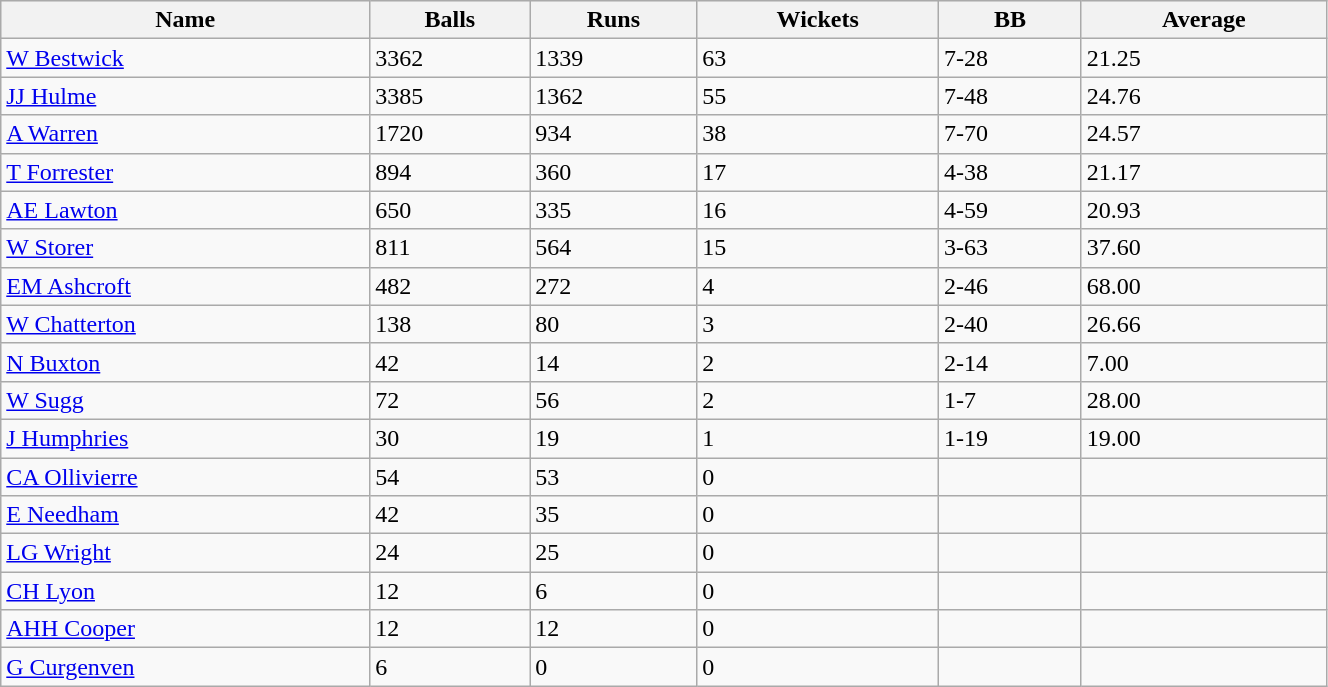<table class="wikitable sortable" width="70%">
<tr bgcolor="#efefef">
<th>Name</th>
<th>Balls</th>
<th>Runs</th>
<th>Wickets</th>
<th>BB</th>
<th>Average</th>
</tr>
<tr>
<td><a href='#'>W Bestwick</a></td>
<td>3362</td>
<td>1339</td>
<td>63</td>
<td>7-28</td>
<td>21.25</td>
</tr>
<tr>
<td><a href='#'>JJ Hulme</a></td>
<td>3385</td>
<td>1362</td>
<td>55</td>
<td>7-48</td>
<td>24.76</td>
</tr>
<tr>
<td><a href='#'>A Warren</a></td>
<td>1720</td>
<td>934</td>
<td>38</td>
<td>7-70</td>
<td>24.57</td>
</tr>
<tr>
<td><a href='#'>T Forrester</a></td>
<td>894</td>
<td>360</td>
<td>17</td>
<td>4-38</td>
<td>21.17</td>
</tr>
<tr>
<td><a href='#'>AE Lawton</a></td>
<td>650</td>
<td>335</td>
<td>16</td>
<td>4-59</td>
<td>20.93</td>
</tr>
<tr>
<td><a href='#'>W Storer</a></td>
<td>811</td>
<td>564</td>
<td>15</td>
<td>3-63</td>
<td>37.60</td>
</tr>
<tr>
<td><a href='#'>EM Ashcroft</a></td>
<td>482</td>
<td>272</td>
<td>4</td>
<td>2-46</td>
<td>68.00</td>
</tr>
<tr>
<td><a href='#'>W Chatterton</a></td>
<td>138</td>
<td>80</td>
<td>3</td>
<td>2-40</td>
<td>26.66</td>
</tr>
<tr>
<td><a href='#'>N Buxton</a></td>
<td>42</td>
<td>14</td>
<td>2</td>
<td>2-14</td>
<td>7.00</td>
</tr>
<tr>
<td><a href='#'>W Sugg</a></td>
<td>72</td>
<td>56</td>
<td>2</td>
<td>1-7</td>
<td>28.00</td>
</tr>
<tr>
<td><a href='#'>J Humphries</a></td>
<td>30</td>
<td>19</td>
<td>1</td>
<td>1-19</td>
<td>19.00</td>
</tr>
<tr>
<td><a href='#'>CA Ollivierre</a></td>
<td>54</td>
<td>53</td>
<td>0</td>
<td></td>
<td></td>
</tr>
<tr>
<td><a href='#'>E Needham</a></td>
<td>42</td>
<td>35</td>
<td>0</td>
<td></td>
<td></td>
</tr>
<tr>
<td><a href='#'>LG Wright</a></td>
<td>24</td>
<td>25</td>
<td>0</td>
<td></td>
<td></td>
</tr>
<tr>
<td><a href='#'>CH Lyon</a></td>
<td>12</td>
<td>6</td>
<td>0</td>
<td></td>
<td></td>
</tr>
<tr>
<td><a href='#'>AHH Cooper</a></td>
<td>12</td>
<td>12</td>
<td>0</td>
<td></td>
<td></td>
</tr>
<tr>
<td><a href='#'>G Curgenven</a></td>
<td>6</td>
<td>0</td>
<td>0</td>
<td></td>
<td></td>
</tr>
</table>
